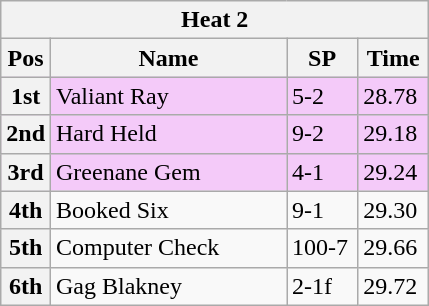<table class="wikitable">
<tr>
<th colspan="6">Heat 2</th>
</tr>
<tr>
<th width=20>Pos</th>
<th width=150>Name</th>
<th width=40>SP</th>
<th width=40>Time</th>
</tr>
<tr style="background: #f4caf9;">
<th>1st</th>
<td>Valiant Ray</td>
<td>5-2</td>
<td>28.78</td>
</tr>
<tr style="background: #f4caf9;">
<th>2nd</th>
<td>Hard Held</td>
<td>9-2</td>
<td>29.18</td>
</tr>
<tr style="background: #f4caf9;">
<th>3rd</th>
<td>Greenane Gem</td>
<td>4-1</td>
<td>29.24</td>
</tr>
<tr>
<th>4th</th>
<td>Booked Six</td>
<td>9-1</td>
<td>29.30</td>
</tr>
<tr>
<th>5th</th>
<td>Computer Check</td>
<td>100-7</td>
<td>29.66</td>
</tr>
<tr>
<th>6th</th>
<td>Gag Blakney</td>
<td>2-1f</td>
<td>29.72</td>
</tr>
</table>
